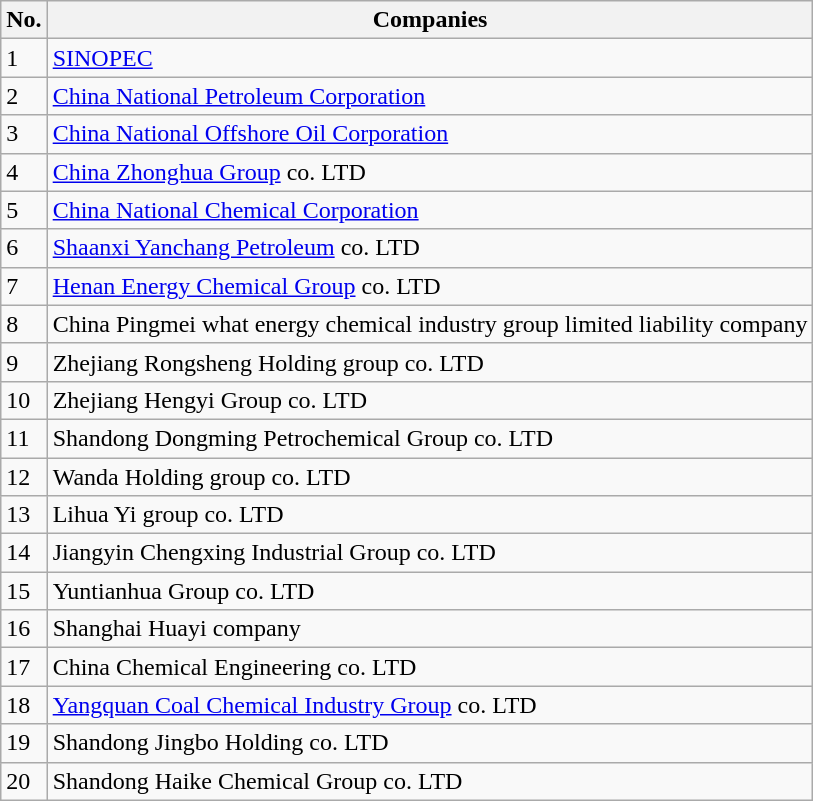<table class="wikitable sortable">
<tr>
<th>No.</th>
<th>Companies</th>
</tr>
<tr>
<td>1</td>
<td><a href='#'>SINOPEC</a></td>
</tr>
<tr>
<td>2</td>
<td><a href='#'>China National Petroleum Corporation</a></td>
</tr>
<tr>
<td>3</td>
<td><a href='#'>China National Offshore Oil Corporation</a></td>
</tr>
<tr>
<td>4</td>
<td><a href='#'>China Zhonghua Group</a> co. LTD</td>
</tr>
<tr>
<td>5</td>
<td><a href='#'>China National Chemical Corporation</a></td>
</tr>
<tr>
<td>6</td>
<td><a href='#'>Shaanxi Yanchang Petroleum</a> co. LTD</td>
</tr>
<tr>
<td>7</td>
<td><a href='#'>Henan Energy Chemical Group</a> co. LTD</td>
</tr>
<tr>
<td>8</td>
<td>China  Pingmei what energy chemical industry group limited liability company</td>
</tr>
<tr>
<td>9</td>
<td>Zhejiang  Rongsheng Holding group co. LTD</td>
</tr>
<tr>
<td>10</td>
<td>Zhejiang Hengyi Group co. LTD</td>
</tr>
<tr>
<td>11</td>
<td>Shandong Dongming Petrochemical Group co. LTD</td>
</tr>
<tr>
<td>12</td>
<td>Wanda Holding group co. LTD</td>
</tr>
<tr>
<td>13</td>
<td>Lihua Yi group co. LTD</td>
</tr>
<tr>
<td>14</td>
<td>Jiangyin Chengxing Industrial Group co. LTD</td>
</tr>
<tr>
<td>15</td>
<td>Yuntianhua Group co. LTD</td>
</tr>
<tr>
<td>16</td>
<td>Shanghai Huayi company</td>
</tr>
<tr>
<td>17</td>
<td>China Chemical Engineering co. LTD</td>
</tr>
<tr>
<td>18</td>
<td><a href='#'>Yangquan Coal Chemical Industry Group</a> co. LTD</td>
</tr>
<tr>
<td>19</td>
<td>Shandong Jingbo Holding co. LTD</td>
</tr>
<tr>
<td>20</td>
<td>Shandong Haike Chemical Group co. LTD</td>
</tr>
</table>
